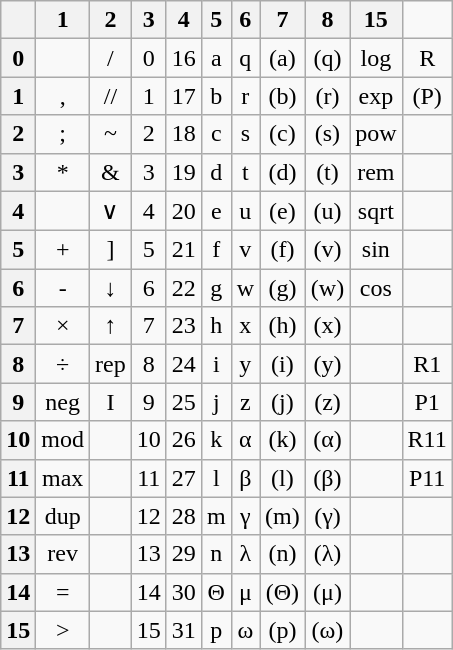<table class="wikitable" style="text-align: center; width: 200px; height: 200px;">
<tr>
<th scope="col"></th>
<th scope="col">1</th>
<th scope="col">2</th>
<th scope="col">3</th>
<th scope="col">4</th>
<th scope="col">5</th>
<th scope="col">6</th>
<th scope="col">7</th>
<th scope="col">8</th>
<th scope="col">15</th>
</tr>
<tr>
<th scope="row">0</th>
<td></td>
<td>/</td>
<td>0</td>
<td>16</td>
<td>a</td>
<td>q</td>
<td>(a)</td>
<td>(q)</td>
<td>log</td>
<td>R</td>
</tr>
<tr>
<th scope="row">1</th>
<td>,</td>
<td>//</td>
<td>1</td>
<td>17</td>
<td>b</td>
<td>r</td>
<td>(b)</td>
<td>(r)</td>
<td>exp</td>
<td>(P)</td>
</tr>
<tr>
<th scope="row">2</th>
<td>;</td>
<td>~</td>
<td>2</td>
<td>18</td>
<td>c</td>
<td>s</td>
<td>(c)</td>
<td>(s)</td>
<td>pow</td>
<td></td>
</tr>
<tr>
<th scope="row">3</th>
<td>*</td>
<td>&</td>
<td>3</td>
<td>19</td>
<td>d</td>
<td>t</td>
<td>(d)</td>
<td>(t)</td>
<td>rem</td>
<td></td>
</tr>
<tr>
<th scope="row">4</th>
<td></td>
<td>∨</td>
<td>4</td>
<td>20</td>
<td>e</td>
<td>u</td>
<td>(e)</td>
<td>(u)</td>
<td>sqrt</td>
<td></td>
</tr>
<tr>
<th scope="row">5</th>
<td>+</td>
<td>]</td>
<td>5</td>
<td>21</td>
<td>f</td>
<td>v</td>
<td>(f)</td>
<td>(v)</td>
<td>sin</td>
<td></td>
</tr>
<tr>
<th scope="row">6</th>
<td>-</td>
<td>↓</td>
<td>6</td>
<td>22</td>
<td>g</td>
<td>w</td>
<td>(g)</td>
<td>(w)</td>
<td>cos</td>
<td></td>
</tr>
<tr>
<th scope="row">7</th>
<td>×</td>
<td>↑</td>
<td>7</td>
<td>23</td>
<td>h</td>
<td>x</td>
<td>(h)</td>
<td>(x)</td>
<td></td>
<td></td>
</tr>
<tr>
<th scope="row">8</th>
<td>÷</td>
<td>rep</td>
<td>8</td>
<td>24</td>
<td>i</td>
<td>y</td>
<td>(i)</td>
<td>(y)</td>
<td></td>
<td>R1</td>
</tr>
<tr>
<th scope="row">9</th>
<td>neg</td>
<td>I</td>
<td>9</td>
<td>25</td>
<td>j</td>
<td>z</td>
<td>(j)</td>
<td>(z)</td>
<td></td>
<td>P1</td>
</tr>
<tr>
<th scope="row">10</th>
<td>mod</td>
<td></td>
<td>10</td>
<td>26</td>
<td>k</td>
<td>α</td>
<td>(k)</td>
<td>(α)</td>
<td></td>
<td>R11</td>
</tr>
<tr>
<th scope="row">11</th>
<td>max</td>
<td></td>
<td>11</td>
<td>27</td>
<td>l</td>
<td>β</td>
<td>(l)</td>
<td>(β)</td>
<td></td>
<td>P11</td>
</tr>
<tr>
<th scope="row">12</th>
<td>dup</td>
<td></td>
<td>12</td>
<td>28</td>
<td>m</td>
<td>γ</td>
<td>(m)</td>
<td>(γ)</td>
<td></td>
<td></td>
</tr>
<tr>
<th scope="row">13</th>
<td>rev</td>
<td></td>
<td>13</td>
<td>29</td>
<td>n</td>
<td>λ</td>
<td>(n)</td>
<td>(λ)</td>
<td></td>
<td></td>
</tr>
<tr>
<th scope="row">14</th>
<td>=</td>
<td></td>
<td>14</td>
<td>30</td>
<td>Θ</td>
<td>μ</td>
<td>(Θ)</td>
<td>(μ)</td>
<td></td>
<td></td>
</tr>
<tr>
<th scope="row">15</th>
<td>></td>
<td></td>
<td>15</td>
<td>31</td>
<td>p</td>
<td>ω</td>
<td>(p)</td>
<td>(ω)</td>
<td></td>
<td></td>
</tr>
</table>
